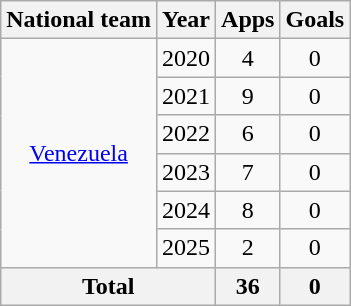<table class="wikitable" style="text-align:center">
<tr>
<th>National team</th>
<th>Year</th>
<th>Apps</th>
<th>Goals</th>
</tr>
<tr>
<td rowspan="6"><a href='#'>Venezuela</a></td>
<td>2020</td>
<td>4</td>
<td>0</td>
</tr>
<tr>
<td>2021</td>
<td>9</td>
<td>0</td>
</tr>
<tr>
<td>2022</td>
<td>6</td>
<td>0</td>
</tr>
<tr>
<td>2023</td>
<td>7</td>
<td>0</td>
</tr>
<tr>
<td>2024</td>
<td>8</td>
<td>0</td>
</tr>
<tr>
<td>2025</td>
<td>2</td>
<td>0</td>
</tr>
<tr>
<th colspan="2">Total</th>
<th>36</th>
<th>0</th>
</tr>
</table>
